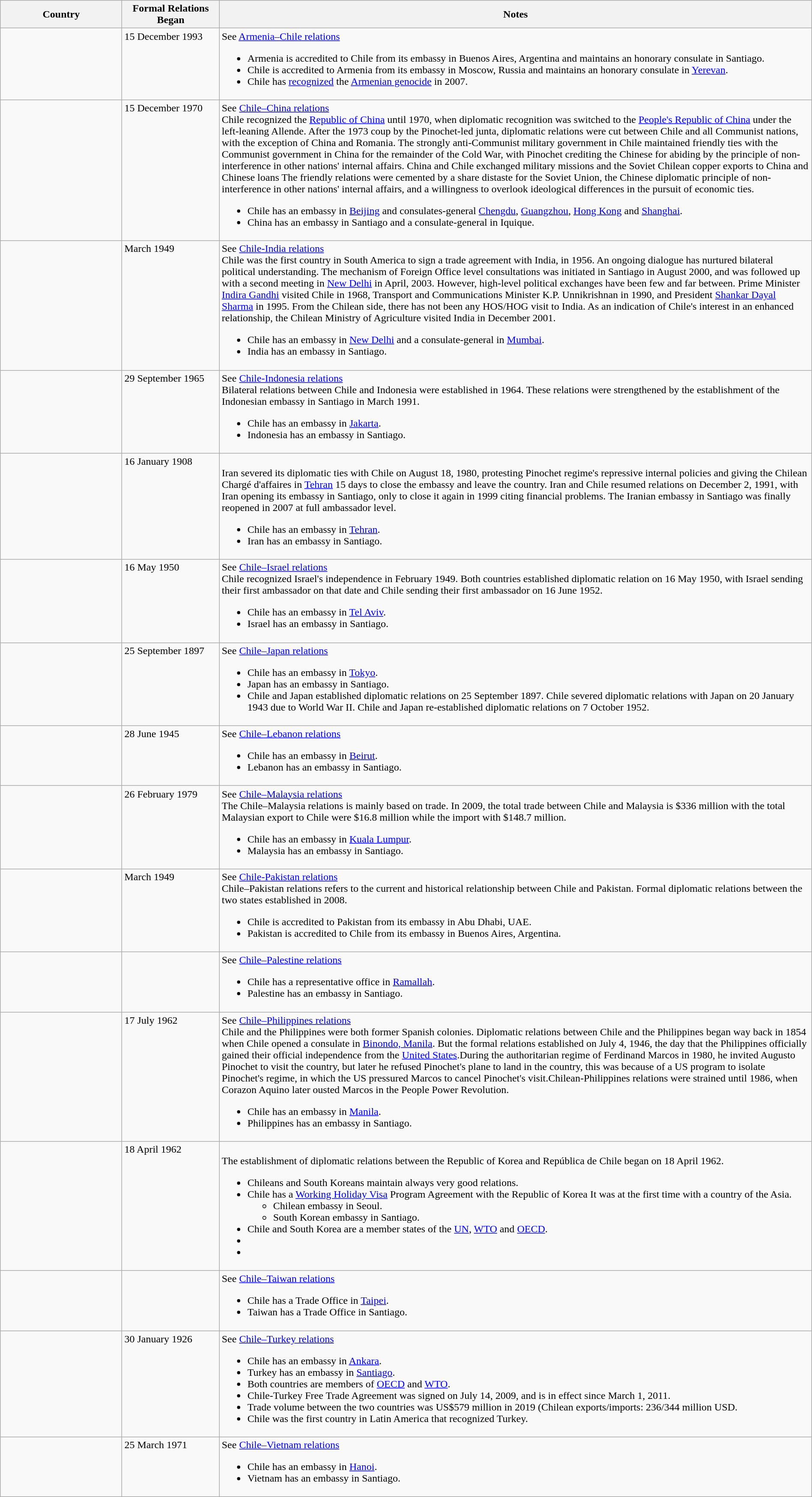<table class="wikitable sortable" style="width:100%; margin:auto;">
<tr>
<th style="width:15%;">Country</th>
<th style="width:12%;">Formal Relations Began</th>
<th>Notes</th>
</tr>
<tr valign="top">
<td></td>
<td>15 December 1993</td>
<td>See <a href='#'>Armenia–Chile relations</a><br><ul><li>Armenia is accredited to Chile from its embassy in Buenos Aires, Argentina and maintains an honorary consulate in Santiago.</li><li>Chile is accredited to Armenia from its embassy in Moscow, Russia and maintains an honorary consulate in <a href='#'>Yerevan</a>.</li><li>Chile has <a href='#'>recognized</a> the <a href='#'>Armenian genocide</a> in 2007.</li></ul></td>
</tr>
<tr valign="top">
<td></td>
<td>15 December 1970</td>
<td>See <a href='#'>Chile–China relations</a><br>Chile recognized the <a href='#'>Republic of China</a> until 1970, when diplomatic recognition was switched to the <a href='#'>People's Republic of China</a> under the left-leaning Allende.  After the 1973 coup by the Pinochet-led junta, diplomatic relations were cut between Chile and all Communist nations, with the exception of China and Romania.
The strongly anti-Communist military government in Chile maintained friendly ties with the Communist government in China for the remainder of the Cold War, with Pinochet crediting the Chinese for abiding by the principle of non-interference in other nations' internal affairs.  China and Chile exchanged military missions and the Soviet Chilean copper exports to China and Chinese loans The friendly relations were cemented by a share distaste for the Soviet Union, the Chinese diplomatic principle of non-interference in other nations' internal affairs, and a willingness to overlook ideological differences in the pursuit of economic ties.<ul><li>Chile has an embassy in <a href='#'>Beijing</a> and consulates-general <a href='#'>Chengdu</a>, <a href='#'>Guangzhou</a>, <a href='#'>Hong Kong</a> and <a href='#'>Shanghai</a>.</li><li>China has an embassy in Santiago and a consulate-general in Iquique.</li></ul></td>
</tr>
<tr valign="top">
<td></td>
<td>March 1949</td>
<td>See <a href='#'>Chile-India relations</a><br>Chile was the first country in South America to sign a trade agreement with India, in 1956. An ongoing dialogue has nurtured bilateral political understanding. The mechanism of Foreign Office level consultations was initiated in Santiago in August 2000, and was followed up with a second meeting in <a href='#'>New Delhi</a> in April, 2003. However, high-level political exchanges have been few and far between. Prime Minister <a href='#'>Indira Gandhi</a> visited Chile in 1968, Transport and Communications Minister K.P. Unnikrishnan in 1990, and President <a href='#'>Shankar Dayal Sharma</a> in 1995. From the Chilean side, there has not been any HOS/HOG visit to India. As an indication of Chile's interest in an enhanced relationship, the Chilean Ministry of Agriculture visited India in December 2001.<ul><li>Chile has an embassy in <a href='#'>New Delhi</a> and a consulate-general in <a href='#'>Mumbai</a>.</li><li>India has an embassy in Santiago.</li></ul></td>
</tr>
<tr valign="top">
<td></td>
<td>29 September 1965</td>
<td>See <a href='#'>Chile-Indonesia relations</a><br>Bilateral relations between Chile and Indonesia were established in 1964. These relations were strengthened by the establishment of the Indonesian embassy in Santiago in March 1991.<ul><li>Chile has an embassy in <a href='#'>Jakarta</a>.</li><li>Indonesia has an embassy in Santiago.</li></ul></td>
</tr>
<tr valign="top">
<td></td>
<td>16 January 1908</td>
<td><br>Iran severed its diplomatic ties with Chile on August 18, 1980, protesting Pinochet regime's repressive internal policies and giving the Chilean Chargé d'affaires in <a href='#'>Tehran</a> 15 days to close the embassy and leave the country.
Iran and Chile resumed relations on December 2, 1991, with Iran opening its embassy in Santiago, only to close it again in 1999 citing financial problems. The Iranian embassy in Santiago was finally reopened in 2007 at full ambassador level.<ul><li>Chile has an embassy in <a href='#'>Tehran</a>.</li><li>Iran has an embassy in Santiago.</li></ul></td>
</tr>
<tr valign="top">
<td></td>
<td>16 May 1950</td>
<td>See <a href='#'>Chile–Israel relations</a><br>Chile recognized Israel's independence in February 1949. Both countries established diplomatic relation on 16 May 1950, with Israel sending their first ambassador on that date and Chile sending their first ambassador on 16 June 1952.<ul><li>Chile has an embassy in <a href='#'>Tel Aviv</a>.</li><li>Israel has an embassy in Santiago.</li></ul></td>
</tr>
<tr valign="top">
<td></td>
<td>25 September 1897</td>
<td>See <a href='#'>Chile–Japan relations</a><br><ul><li>Chile has an embassy in <a href='#'>Tokyo</a>.</li><li>Japan has an embassy in Santiago.</li><li>Chile and Japan established diplomatic relations on 25 September 1897. Chile severed diplomatic relations with Japan on 20 January 1943 due to World War II. Chile and Japan re-established diplomatic relations on 7 October 1952.</li></ul></td>
</tr>
<tr valign="top">
<td></td>
<td>28 June 1945</td>
<td>See <a href='#'>Chile–Lebanon relations</a><br><ul><li>Chile has an embassy in <a href='#'>Beirut</a>.</li><li>Lebanon has an embassy in Santiago.</li></ul></td>
</tr>
<tr valign="top">
<td></td>
<td>26 February 1979</td>
<td>See <a href='#'>Chile–Malaysia relations</a><br>The Chile–Malaysia relations is mainly based on trade. In 2009, the total trade between Chile and Malaysia is $336 million with the total Malaysian export to Chile were $16.8 million while the import with $148.7 million.<ul><li>Chile has an embassy in <a href='#'>Kuala Lumpur</a>.</li><li>Malaysia has an embassy in Santiago.</li></ul></td>
</tr>
<tr valign="top">
<td></td>
<td>March 1949</td>
<td>See <a href='#'>Chile-Pakistan relations</a><br>Chile–Pakistan relations refers to the current and historical relationship between Chile and Pakistan. Formal diplomatic relations between the two states established in 2008.<ul><li>Chile is accredited to Pakistan from its embassy in Abu Dhabi, UAE.</li><li>Pakistan is accredited to Chile from its embassy in Buenos Aires, Argentina.</li></ul></td>
</tr>
<tr valign="top">
<td></td>
<td></td>
<td>See <a href='#'>Chile–Palestine relations</a><br><ul><li>Chile has a representative office in <a href='#'>Ramallah</a>.</li><li>Palestine has an embassy in Santiago.</li></ul></td>
</tr>
<tr valign="top">
<td></td>
<td>17 July 1962</td>
<td>See <a href='#'>Chile–Philippines relations</a><br>Chile and the Philippines were both former Spanish colonies. Diplomatic relations between Chile and the Philippines began way back in 1854 when Chile opened a consulate in <a href='#'>Binondo, Manila</a>. But the formal relations established on July 4, 1946, the day that the Philippines officially gained their official independence from the <a href='#'>United States</a>.During the authoritarian regime of Ferdinand Marcos in 1980, he invited Augusto Pinochet to visit the country, but later he refused Pinochet's plane to land in the country, this was because of a US program to isolate Pinochet's regime, in which the US pressured Marcos to cancel Pinochet's visit.Chilean-Philippines relations were strained until 1986, when Corazon Aquino later ousted Marcos in the People Power Revolution.<ul><li>Chile has an embassy in <a href='#'>Manila</a>.</li><li>Philippines has an embassy in Santiago.</li></ul></td>
</tr>
<tr valign="top">
<td></td>
<td>18 April 1962</td>
<td><br>The establishment of diplomatic relations between the Republic of Korea and República de Chile began on 18 April 1962.<ul><li>Chileans and South Koreans maintain always very good relations.</li><li>Chile has a <a href='#'>Working Holiday Visa</a> Program Agreement with the Republic of Korea It was at the first time with a country of the Asia.<ul><li>Chilean embassy in Seoul.</li><li>South Korean embassy in Santiago.</li></ul></li><li>Chile and South Korea are a member states of the <a href='#'>UN</a>, <a href='#'>WTO</a> and <a href='#'>OECD</a>.</li><li> </li><li></li></ul></td>
</tr>
<tr valign="top">
<td></td>
<td></td>
<td>See <a href='#'>Chile–Taiwan relations</a><br><ul><li>Chile has a Trade Office in <a href='#'>Taipei</a>.</li><li>Taiwan has a Trade Office in Santiago.</li></ul></td>
</tr>
<tr valign="top">
<td></td>
<td>30 January 1926</td>
<td>See <a href='#'>Chile–Turkey relations</a><br><ul><li>Chile has an embassy in <a href='#'>Ankara</a>.</li><li>Turkey has an embassy in <a href='#'>Santiago</a>.</li><li>Both countries are members of <a href='#'>OECD</a> and <a href='#'>WTO</a>.</li><li>Chile-Turkey Free Trade Agreement was signed on July 14, 2009, and is in effect since March 1, 2011.</li><li>Trade volume between the two countries was US$579 million in 2019 (Chilean exports/imports: 236/344 million USD.</li><li>Chile was the first country in Latin America that recognized Turkey.</li></ul></td>
</tr>
<tr valign="top">
<td></td>
<td>25 March 1971</td>
<td>See <a href='#'>Chile–Vietnam relations</a><br><ul><li>Chile has an embassy in <a href='#'>Hanoi</a>.</li><li>Vietnam has an embassy in Santiago.</li></ul></td>
</tr>
</table>
